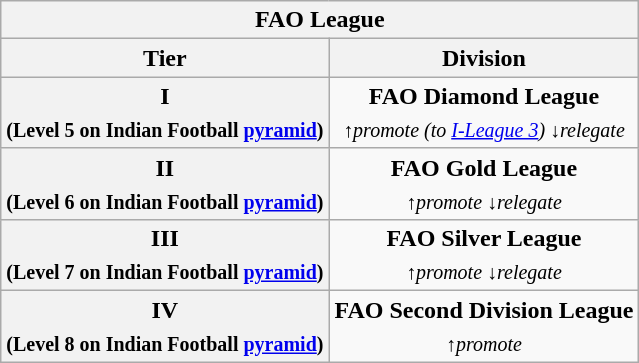<table class="wikitable" style="text-align:center;">
<tr>
<th colspan="2">FAO League</th>
</tr>
<tr>
<th>Tier</th>
<th>Division</th>
</tr>
<tr>
<th>I<br><sub>(Level 5 on Indian Football <a href='#'>pyramid</a>)</sub></th>
<td><strong>FAO Diamond League</strong><br><em><sub>↑promote (to <a href='#'>I-League 3</a>) ↓relegate</sub></em></td>
</tr>
<tr>
<th>II<br><sub>(Level 6 on Indian Football <a href='#'>pyramid</a>)</sub></th>
<td><strong>FAO Gold League</strong><br><em><sub>↑promote ↓relegate</sub></em></td>
</tr>
<tr>
<th>III<br><sub>(Level 7 on Indian Football <a href='#'>pyramid</a>)</sub></th>
<td><strong>FAO Silver League</strong><br><em><sub>↑promote ↓relegate</sub></em></td>
</tr>
<tr>
<th>IV<br><sub>(Level 8 on Indian Football <a href='#'>pyramid</a>)</sub></th>
<td><strong>FAO Second Division League</strong><br><em><sub>↑promote</sub></em></td>
</tr>
</table>
